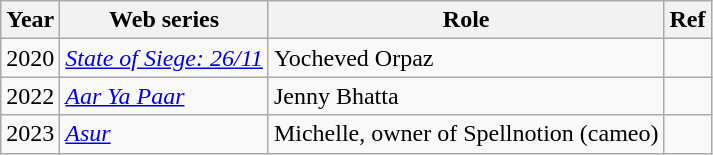<table class="wikitable sortable plainrowheaders">
<tr style="text-align:center;">
<th>Year</th>
<th>Web series</th>
<th>Role</th>
<th>Ref</th>
</tr>
<tr>
<td>2020</td>
<td><em><a href='#'>State of Siege: 26/11</a></em></td>
<td>Yocheved Orpaz</td>
<td></td>
</tr>
<tr>
<td>2022</td>
<td><em><a href='#'>Aar Ya Paar</a></em></td>
<td>Jenny Bhatta</td>
<td></td>
</tr>
<tr>
<td>2023</td>
<td><em><a href='#'>Asur</a></em></td>
<td>Michelle, owner of Spellnotion (cameo)</td>
<td></td>
</tr>
</table>
